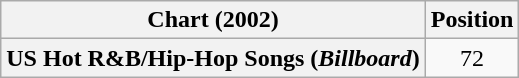<table class="wikitable plainrowheaders" style="text-align:center">
<tr>
<th>Chart (2002)</th>
<th>Position</th>
</tr>
<tr>
<th scope="row">US Hot R&B/Hip-Hop Songs (<em>Billboard</em>)</th>
<td>72</td>
</tr>
</table>
